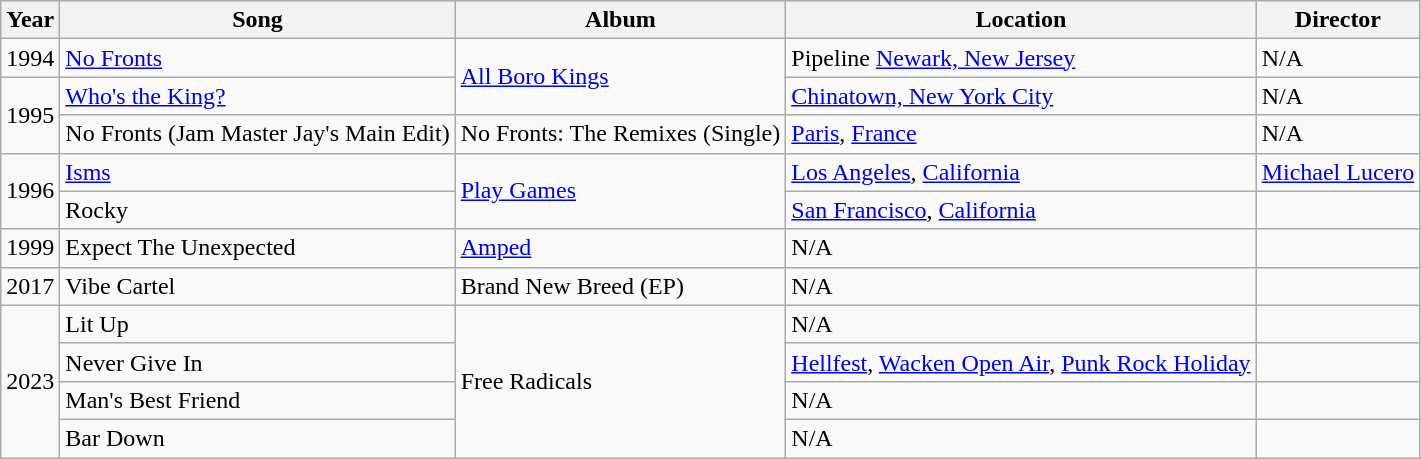<table class="wikitable">
<tr>
<th>Year</th>
<th>Song</th>
<th>Album</th>
<th>Location</th>
<th>Director</th>
</tr>
<tr>
<td>1994</td>
<td><a href='#'>No Fronts</a></td>
<td rowspan="2"><a href='#'>All Boro Kings</a></td>
<td>Pipeline <a href='#'>Newark, New Jersey</a></td>
<td>N/A</td>
</tr>
<tr>
<td rowspan="2">1995</td>
<td><a href='#'>Who's the King?</a></td>
<td><a href='#'>Chinatown, New York City</a></td>
<td>N/A</td>
</tr>
<tr>
<td>No Fronts (Jam Master Jay's Main Edit)</td>
<td>No Fronts: The Remixes (Single)</td>
<td><a href='#'>Paris</a>, <a href='#'>France</a></td>
<td>N/A</td>
</tr>
<tr>
<td rowspan="2">1996</td>
<td><a href='#'>Isms</a></td>
<td rowspan="2"><a href='#'>Play Games</a></td>
<td><a href='#'>Los Angeles</a>, <a href='#'>California</a></td>
<td><a href='#'>Michael Lucero</a></td>
</tr>
<tr>
<td>Rocky</td>
<td><a href='#'>San Francisco</a>, <a href='#'>California</a></td>
<td></td>
</tr>
<tr>
<td>1999</td>
<td>Expect The Unexpected</td>
<td><a href='#'>Amped</a></td>
<td>N/A</td>
<td></td>
</tr>
<tr>
<td>2017</td>
<td>Vibe Cartel</td>
<td>Brand New Breed (EP)</td>
<td>N/A</td>
<td></td>
</tr>
<tr>
<td rowspan="4">2023</td>
<td>Lit Up</td>
<td rowspan="4">Free Radicals</td>
<td>N/A</td>
<td></td>
</tr>
<tr>
<td>Never Give In</td>
<td><a href='#'>Hellfest</a>, <a href='#'>Wacken Open Air</a>, <a href='#'>Punk Rock Holiday</a></td>
<td></td>
</tr>
<tr>
<td>Man's Best Friend</td>
<td>N/A</td>
<td></td>
</tr>
<tr>
<td>Bar Down</td>
<td>N/A</td>
<td></td>
</tr>
</table>
